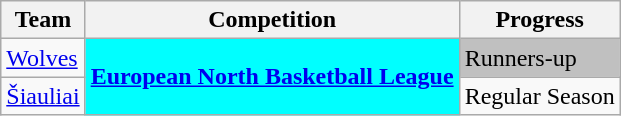<table class="wikitable sortable">
<tr>
<th>Team</th>
<th>Competition</th>
<th>Progress</th>
</tr>
<tr>
<td><a href='#'>Wolves</a></td>
<td rowspan="3" style="background-color:cyan;color:white;text-align:center"><strong><a href='#'><span>European North Basketball League</span></a></strong></td>
<td style="background:#C0C0C0;text-align:left">Runners-up</td>
</tr>
<tr>
<td><a href='#'>Šiauliai</a></td>
<td>Regular Season</td>
</tr>
</table>
